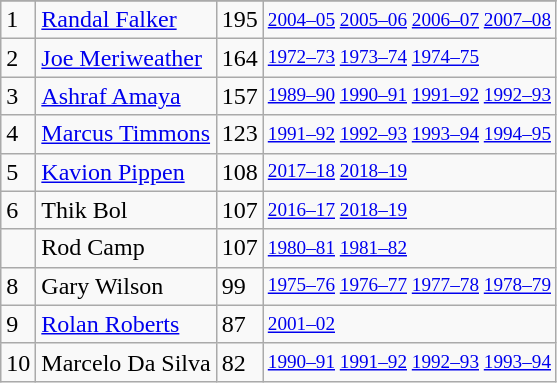<table class="wikitable">
<tr>
</tr>
<tr>
<td>1</td>
<td><a href='#'>Randal Falker</a></td>
<td>195</td>
<td style="font-size:80%;"><a href='#'>2004–05</a> <a href='#'>2005–06</a> <a href='#'>2006–07</a> <a href='#'>2007–08</a></td>
</tr>
<tr>
<td>2</td>
<td><a href='#'>Joe Meriweather</a></td>
<td>164</td>
<td style="font-size:80%;"><a href='#'>1972–73</a> <a href='#'>1973–74</a> <a href='#'>1974–75</a></td>
</tr>
<tr>
<td>3</td>
<td><a href='#'>Ashraf Amaya</a></td>
<td>157</td>
<td style="font-size:80%;"><a href='#'>1989–90</a> <a href='#'>1990–91</a> <a href='#'>1991–92</a> <a href='#'>1992–93</a></td>
</tr>
<tr>
<td>4</td>
<td><a href='#'>Marcus Timmons</a></td>
<td>123</td>
<td style="font-size:80%;"><a href='#'>1991–92</a> <a href='#'>1992–93</a> <a href='#'>1993–94</a> <a href='#'>1994–95</a></td>
</tr>
<tr>
<td>5</td>
<td><a href='#'>Kavion Pippen</a></td>
<td>108</td>
<td style="font-size:80%;"><a href='#'>2017–18</a> <a href='#'>2018–19</a></td>
</tr>
<tr>
<td>6</td>
<td>Thik Bol</td>
<td>107</td>
<td style="font-size:80%;"><a href='#'>2016–17</a> <a href='#'>2018–19</a></td>
</tr>
<tr>
<td></td>
<td>Rod Camp</td>
<td>107</td>
<td style="font-size:80%;"><a href='#'>1980–81</a> <a href='#'>1981–82</a></td>
</tr>
<tr>
<td>8</td>
<td>Gary Wilson</td>
<td>99</td>
<td style="font-size:80%;"><a href='#'>1975–76</a> <a href='#'>1976–77</a> <a href='#'>1977–78</a> <a href='#'>1978–79</a></td>
</tr>
<tr>
<td>9</td>
<td><a href='#'>Rolan Roberts</a></td>
<td>87</td>
<td style="font-size:80%;"><a href='#'>2001–02</a></td>
</tr>
<tr>
<td>10</td>
<td>Marcelo Da Silva</td>
<td>82</td>
<td style="font-size:80%;"><a href='#'>1990–91</a> <a href='#'>1991–92</a> <a href='#'>1992–93</a> <a href='#'>1993–94</a></td>
</tr>
</table>
